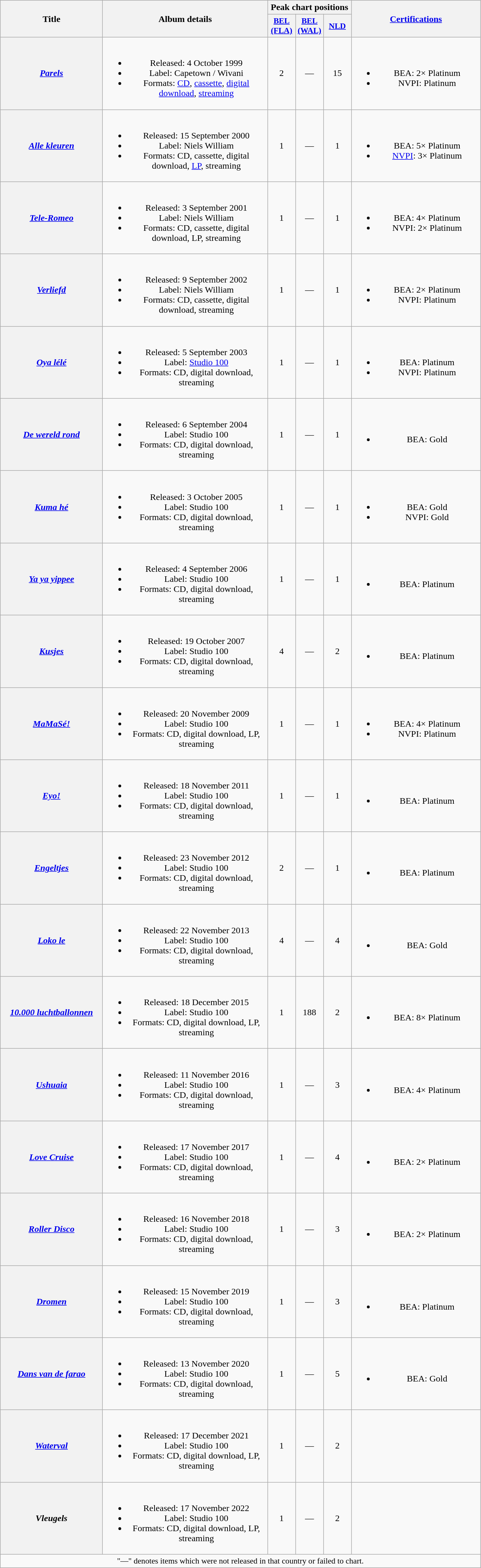<table class="wikitable plainrowheaders" style="text-align:center;" border="1">
<tr>
<th scope="col" rowspan="2" style="width:11em;">Title</th>
<th scope="col" rowspan="2" style="width:18em;">Album details</th>
<th scope="col" colspan="3">Peak chart positions</th>
<th scope="col" rowspan="2" style="width:14em;"><a href='#'>Certifications</a></th>
</tr>
<tr>
<th scope="col" style="width:3em;font-size:90%;"><a href='#'>BEL<br>(FLA)</a><br></th>
<th scope="col" style="width:3em;font-size:90%;"><a href='#'>BEL<br>(WAL)</a><br></th>
<th scope="col" style="width:3em;font-size:90%;"><a href='#'>NLD</a><br></th>
</tr>
<tr>
<th scope="row"><em><a href='#'>Parels</a></em></th>
<td><br><ul><li>Released: 4 October 1999</li><li>Label: Capetown / Wivani</li><li>Formats: <a href='#'>CD</a>, <a href='#'>cassette</a>, <a href='#'>digital download</a>, <a href='#'>streaming</a></li></ul></td>
<td>2</td>
<td>—</td>
<td>15</td>
<td><br><ul><li>BEA: 2× Platinum</li><li>NVPI: Platinum</li></ul></td>
</tr>
<tr>
<th scope="row"><em><a href='#'>Alle kleuren</a></em></th>
<td><br><ul><li>Released: 15 September 2000</li><li>Label: Niels William</li><li>Formats: CD, cassette, digital download, <a href='#'>LP</a>, streaming</li></ul></td>
<td>1</td>
<td>—</td>
<td>1</td>
<td><br><ul><li>BEA: 5× Platinum</li><li><a href='#'>NVPI</a>: 3× Platinum</li></ul></td>
</tr>
<tr>
<th scope="row"><em><a href='#'>Tele-Romeo</a></em></th>
<td><br><ul><li>Released: 3 September 2001</li><li>Label: Niels William</li><li>Formats: CD, cassette, digital download, LP, streaming</li></ul></td>
<td>1</td>
<td>—</td>
<td>1</td>
<td><br><ul><li>BEA: 4× Platinum</li><li>NVPI: 2× Platinum</li></ul></td>
</tr>
<tr>
<th scope="row"><em><a href='#'>Verliefd</a></em></th>
<td><br><ul><li>Released: 9 September 2002</li><li>Label: Niels William</li><li>Formats: CD, cassette, digital download, streaming</li></ul></td>
<td>1</td>
<td>—</td>
<td>1</td>
<td><br><ul><li>BEA: 2× Platinum</li><li>NVPI: Platinum</li></ul></td>
</tr>
<tr>
<th scope="row"><em><a href='#'>Oya lélé</a></em></th>
<td><br><ul><li>Released: 5 September 2003</li><li>Label: <a href='#'>Studio 100</a></li><li>Formats: CD, digital download, streaming</li></ul></td>
<td>1</td>
<td>—</td>
<td>1</td>
<td><br><ul><li>BEA: Platinum</li><li>NVPI: Platinum</li></ul></td>
</tr>
<tr>
<th scope="row"><em><a href='#'>De wereld rond</a></em></th>
<td><br><ul><li>Released: 6 September 2004</li><li>Label: Studio 100</li><li>Formats: CD, digital download, streaming</li></ul></td>
<td>1</td>
<td>—</td>
<td>1</td>
<td><br><ul><li>BEA: Gold</li></ul></td>
</tr>
<tr>
<th scope="row"><em><a href='#'>Kuma hé</a></em></th>
<td><br><ul><li>Released: 3 October 2005</li><li>Label: Studio 100</li><li>Formats: CD, digital download, streaming</li></ul></td>
<td>1</td>
<td>—</td>
<td>1</td>
<td><br><ul><li>BEA: Gold</li><li>NVPI: Gold</li></ul></td>
</tr>
<tr>
<th scope="row"><em><a href='#'>Ya ya yippee</a></em></th>
<td><br><ul><li>Released: 4 September 2006</li><li>Label: Studio 100</li><li>Formats: CD, digital download, streaming</li></ul></td>
<td>1</td>
<td>—</td>
<td>1</td>
<td><br><ul><li>BEA: Platinum</li></ul></td>
</tr>
<tr>
<th scope="row"><em><a href='#'>Kusjes</a></em></th>
<td><br><ul><li>Released: 19 October 2007</li><li>Label: Studio 100</li><li>Formats: CD, digital download, streaming</li></ul></td>
<td>4</td>
<td>—</td>
<td>2</td>
<td><br><ul><li>BEA: Platinum</li></ul></td>
</tr>
<tr>
<th scope="row"><em><a href='#'>MaMaSé!</a></em></th>
<td><br><ul><li>Released: 20 November 2009</li><li>Label: Studio 100</li><li>Formats: CD, digital download, LP, streaming</li></ul></td>
<td>1</td>
<td>—</td>
<td>1</td>
<td><br><ul><li>BEA: 4× Platinum</li><li>NVPI: Platinum</li></ul></td>
</tr>
<tr>
<th scope="row"><em><a href='#'>Eyo!</a></em></th>
<td><br><ul><li>Released: 18 November 2011</li><li>Label: Studio 100</li><li>Formats: CD, digital download, streaming</li></ul></td>
<td>1</td>
<td>—</td>
<td>1</td>
<td><br><ul><li>BEA: Platinum</li></ul></td>
</tr>
<tr>
<th scope="row"><em><a href='#'>Engeltjes</a></em></th>
<td><br><ul><li>Released: 23 November 2012</li><li>Label: Studio 100</li><li>Formats: CD, digital download, streaming</li></ul></td>
<td>2</td>
<td>—</td>
<td>1</td>
<td><br><ul><li>BEA: Platinum</li></ul></td>
</tr>
<tr>
<th scope="row"><em><a href='#'>Loko le</a></em></th>
<td><br><ul><li>Released: 22 November 2013</li><li>Label: Studio 100</li><li>Formats: CD, digital download, streaming</li></ul></td>
<td>4</td>
<td>—</td>
<td>4</td>
<td><br><ul><li>BEA: Gold</li></ul></td>
</tr>
<tr>
<th scope="row"><em><a href='#'>10.000 luchtballonnen</a></em></th>
<td><br><ul><li>Released: 18 December 2015</li><li>Label: Studio 100</li><li>Formats: CD, digital download, LP, streaming</li></ul></td>
<td>1</td>
<td>188</td>
<td>2</td>
<td><br><ul><li>BEA: 8× Platinum</li></ul></td>
</tr>
<tr>
<th scope="row"><em><a href='#'>Ushuaia</a></em></th>
<td><br><ul><li>Released: 11 November 2016</li><li>Label: Studio 100</li><li>Formats: CD, digital download, streaming</li></ul></td>
<td>1</td>
<td>—</td>
<td>3</td>
<td><br><ul><li>BEA: 4× Platinum</li></ul></td>
</tr>
<tr>
<th scope="row"><em><a href='#'>Love Cruise</a></em></th>
<td><br><ul><li>Released: 17 November 2017</li><li>Label: Studio 100</li><li>Formats: CD, digital download, streaming</li></ul></td>
<td>1</td>
<td>—</td>
<td>4</td>
<td><br><ul><li>BEA: 2× Platinum</li></ul></td>
</tr>
<tr>
<th scope="row"><em><a href='#'>Roller Disco</a></em></th>
<td><br><ul><li>Released: 16 November 2018</li><li>Label: Studio 100</li><li>Formats: CD, digital download, streaming</li></ul></td>
<td>1</td>
<td>—</td>
<td>3</td>
<td><br><ul><li>BEA: 2× Platinum</li></ul></td>
</tr>
<tr>
<th scope="row"><em><a href='#'>Dromen</a></em></th>
<td><br><ul><li>Released: 15 November 2019</li><li>Label: Studio 100</li><li>Formats: CD, digital download, streaming</li></ul></td>
<td>1</td>
<td>—</td>
<td>3</td>
<td><br><ul><li>BEA: Platinum</li></ul></td>
</tr>
<tr>
<th scope="row"><em><a href='#'>Dans van de farao</a></em></th>
<td><br><ul><li>Released: 13 November 2020</li><li>Label: Studio 100</li><li>Formats: CD, digital download, streaming</li></ul></td>
<td>1</td>
<td>—</td>
<td>5</td>
<td><br><ul><li>BEA: Gold</li></ul></td>
</tr>
<tr>
<th scope="row"><em><a href='#'>Waterval</a></em></th>
<td><br><ul><li>Released: 17 December 2021</li><li>Label: Studio 100</li><li>Formats: CD, digital download, LP, streaming</li></ul></td>
<td>1</td>
<td>—</td>
<td>2</td>
<td></td>
</tr>
<tr>
<th scope="row"><em>Vleugels</em></th>
<td><br><ul><li>Released: 17 November 2022</li><li>Label: Studio 100</li><li>Formats: CD, digital download, LP, streaming</li></ul></td>
<td>1</td>
<td>—</td>
<td>2</td>
<td></td>
</tr>
<tr>
<td colspan="6" align="center" style="font-size:90%;">"—" denotes items which were not released in that country or failed to chart.</td>
</tr>
</table>
